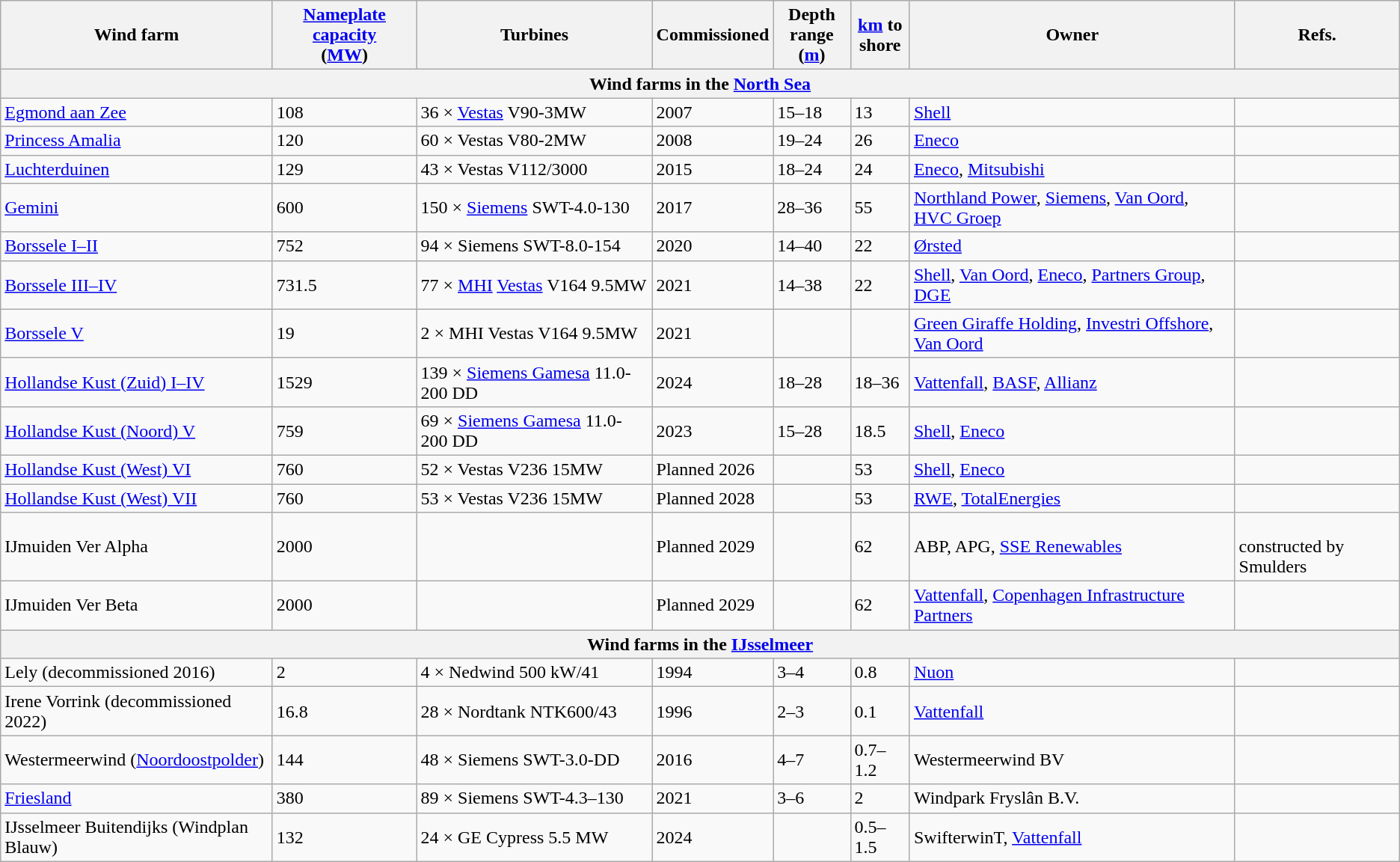<table class="wikitable sortable">
<tr>
<th>Wind farm</th>
<th><a href='#'>Nameplate capacity</a><br> (<a href='#'>MW</a>)</th>
<th>Turbines</th>
<th>Commissioned</th>
<th>Depth<br>range (<a href='#'>m</a>)</th>
<th><a href='#'>km</a> to<br>shore</th>
<th>Owner</th>
<th>Refs.</th>
</tr>
<tr>
<th colspan="8">Wind farms in the <a href='#'>North Sea</a></th>
</tr>
<tr>
<td><a href='#'>Egmond aan Zee</a></td>
<td>108</td>
<td>36 × <a href='#'>Vestas</a> V90-3MW</td>
<td>2007</td>
<td>15–18</td>
<td>13</td>
<td><a href='#'>Shell</a></td>
<td></td>
</tr>
<tr>
<td><a href='#'>Princess Amalia</a></td>
<td>120</td>
<td>60 × Vestas V80-2MW</td>
<td>2008</td>
<td>19–24</td>
<td>26</td>
<td><a href='#'>Eneco</a></td>
<td></td>
</tr>
<tr>
<td><a href='#'>Luchterduinen</a></td>
<td>129</td>
<td>43 × Vestas V112/3000</td>
<td>2015</td>
<td>18–24</td>
<td>24</td>
<td><a href='#'>Eneco</a>, <a href='#'>Mitsubishi</a></td>
<td></td>
</tr>
<tr>
<td><a href='#'>Gemini</a></td>
<td>600</td>
<td>150 × <a href='#'>Siemens</a> SWT-4.0-130</td>
<td>2017</td>
<td>28–36</td>
<td>55</td>
<td><a href='#'>Northland Power</a>, <a href='#'>Siemens</a>, <a href='#'>Van Oord</a>, <a href='#'>HVC Groep</a></td>
<td></td>
</tr>
<tr>
<td><a href='#'>Borssele I–II</a></td>
<td>752</td>
<td>94 × Siemens SWT-8.0-154</td>
<td>2020</td>
<td>14–40</td>
<td>22</td>
<td><a href='#'>Ørsted</a></td>
<td></td>
</tr>
<tr>
<td><a href='#'>Borssele III–IV</a></td>
<td>731.5</td>
<td>77 × <a href='#'>MHI</a> <a href='#'>Vestas</a> V164 9.5MW</td>
<td>2021</td>
<td>14–38</td>
<td>22</td>
<td><a href='#'>Shell</a>, <a href='#'>Van Oord</a>, <a href='#'>Eneco</a>, <a href='#'>Partners Group</a>, <a href='#'>DGE</a></td>
<td></td>
</tr>
<tr>
<td><a href='#'>Borssele V</a></td>
<td>19</td>
<td>2 × MHI Vestas V164 9.5MW</td>
<td>2021</td>
<td></td>
<td></td>
<td><a href='#'>Green Giraffe Holding</a>, <a href='#'>Investri Offshore</a>, <a href='#'>Van Oord</a></td>
<td></td>
</tr>
<tr>
<td><a href='#'>Hollandse Kust (Zuid) I–IV</a></td>
<td>1529</td>
<td>139 × <a href='#'>Siemens Gamesa</a> 11.0-200 DD</td>
<td>2024</td>
<td>18–28</td>
<td>18–36</td>
<td><a href='#'>Vattenfall</a>, <a href='#'>BASF</a>, <a href='#'>Allianz</a></td>
<td></td>
</tr>
<tr>
<td><a href='#'>Hollandse Kust (Noord) V</a></td>
<td>759</td>
<td>69 × <a href='#'>Siemens Gamesa</a> 11.0-200 DD</td>
<td>2023</td>
<td>15–28</td>
<td>18.5</td>
<td><a href='#'>Shell</a>, <a href='#'>Eneco</a></td>
<td></td>
</tr>
<tr>
<td><a href='#'>Hollandse Kust (West) VI</a></td>
<td>760</td>
<td>52 × Vestas V236 15MW</td>
<td>Planned 2026</td>
<td></td>
<td>53</td>
<td><a href='#'>Shell</a>, <a href='#'>Eneco</a></td>
<td></td>
</tr>
<tr>
<td><a href='#'>Hollandse Kust (West) VII</a></td>
<td>760</td>
<td>53 × Vestas V236 15MW</td>
<td>Planned 2028</td>
<td></td>
<td>53</td>
<td><a href='#'>RWE</a>, <a href='#'>TotalEnergies</a></td>
<td></td>
</tr>
<tr>
<td>IJmuiden Ver Alpha</td>
<td>2000</td>
<td></td>
<td>Planned 2029</td>
<td></td>
<td>62</td>
<td>ABP, APG, <a href='#'>SSE Renewables</a></td>
<td><br>constructed by Smulders</td>
</tr>
<tr>
<td>IJmuiden Ver Beta</td>
<td>2000</td>
<td></td>
<td>Planned 2029</td>
<td></td>
<td>62</td>
<td><a href='#'>Vattenfall</a>, <a href='#'>Copenhagen Infrastructure Partners</a></td>
<td></td>
</tr>
<tr>
<th colspan="8">Wind farms in the <a href='#'>IJsselmeer</a></th>
</tr>
<tr>
<td>Lely (decommissioned 2016)</td>
<td>2</td>
<td>4 × Nedwind 500 kW/41</td>
<td>1994</td>
<td>3–4</td>
<td>0.8</td>
<td><a href='#'>Nuon</a></td>
<td></td>
</tr>
<tr>
<td>Irene Vorrink (decommissioned 2022)</td>
<td>16.8</td>
<td>28 × Nordtank NTK600/43</td>
<td>1996</td>
<td>2–3</td>
<td>0.1</td>
<td><a href='#'>Vattenfall</a></td>
<td></td>
</tr>
<tr>
<td>Westermeerwind (<a href='#'>Noordoostpolder</a>)</td>
<td>144</td>
<td>48 × Siemens SWT-3.0-DD</td>
<td>2016</td>
<td>4–7</td>
<td>0.7–1.2</td>
<td>Westermeerwind BV</td>
<td></td>
</tr>
<tr>
<td><a href='#'>Friesland</a></td>
<td>380</td>
<td>89 × Siemens SWT-4.3–130</td>
<td>2021</td>
<td>3–6</td>
<td>2</td>
<td>Windpark Fryslân B.V.</td>
<td></td>
</tr>
<tr>
<td>IJsselmeer Buitendijks (Windplan Blauw)</td>
<td>132</td>
<td>24 × GE Cypress 5.5 MW</td>
<td>2024</td>
<td></td>
<td>0.5–1.5</td>
<td>SwifterwinT, <a href='#'>Vattenfall</a></td>
<td></td>
</tr>
</table>
